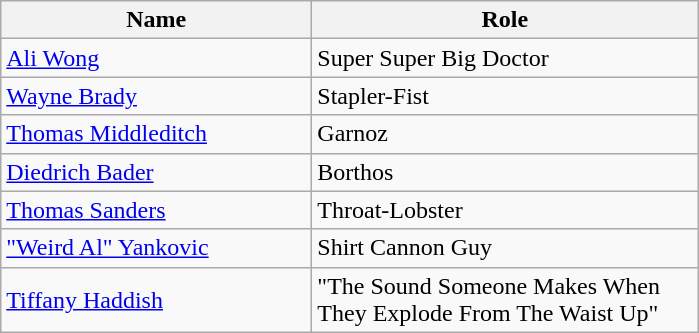<table class="wikitable">
<tr>
<th scope="col" style="width: 200px;">Name</th>
<th scope="col" style="width: 250px;">Role</th>
</tr>
<tr>
<td><a href='#'>Ali Wong</a></td>
<td>Super Super Big Doctor</td>
</tr>
<tr>
<td><a href='#'>Wayne Brady</a></td>
<td>Stapler-Fist</td>
</tr>
<tr>
<td><a href='#'>Thomas Middleditch</a></td>
<td>Garnoz</td>
</tr>
<tr>
<td><a href='#'>Diedrich Bader</a></td>
<td>Borthos</td>
</tr>
<tr>
<td><a href='#'>Thomas Sanders</a></td>
<td>Throat-Lobster</td>
</tr>
<tr>
<td><a href='#'>"Weird Al" Yankovic</a></td>
<td>Shirt Cannon Guy</td>
</tr>
<tr>
<td><a href='#'>Tiffany Haddish</a></td>
<td>"The Sound Someone Makes When They Explode From The Waist Up"</td>
</tr>
</table>
